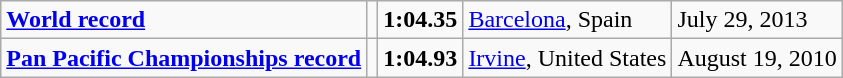<table class="wikitable">
<tr>
<td><strong><a href='#'>World record</a></strong></td>
<td></td>
<td><strong>1:04.35</strong></td>
<td><a href='#'>Barcelona</a>, Spain</td>
<td>July 29, 2013</td>
</tr>
<tr>
<td><strong><a href='#'>Pan Pacific Championships record</a></strong></td>
<td></td>
<td><strong>1:04.93</strong></td>
<td><a href='#'>Irvine</a>, United States</td>
<td>August 19, 2010</td>
</tr>
</table>
